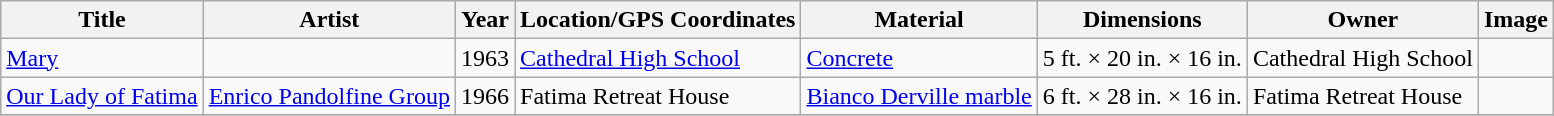<table class="wikitable sortable">
<tr>
<th>Title</th>
<th>Artist</th>
<th>Year</th>
<th>Location/GPS Coordinates</th>
<th>Material</th>
<th>Dimensions</th>
<th>Owner</th>
<th>Image</th>
</tr>
<tr>
<td><a href='#'>Mary</a></td>
<td></td>
<td>1963</td>
<td><a href='#'>Cathedral High School</a> </td>
<td><a href='#'>Concrete</a></td>
<td>5 ft. × 20 in. × 16 in.</td>
<td>Cathedral High School</td>
<td></td>
</tr>
<tr>
<td><a href='#'>Our Lady of Fatima</a></td>
<td><a href='#'>Enrico Pandolfine Group</a></td>
<td>1966</td>
<td>Fatima Retreat House </td>
<td><a href='#'>Bianco Derville marble</a></td>
<td>6 ft. × 28 in. × 16 in.</td>
<td>Fatima Retreat House</td>
<td></td>
</tr>
<tr>
</tr>
</table>
